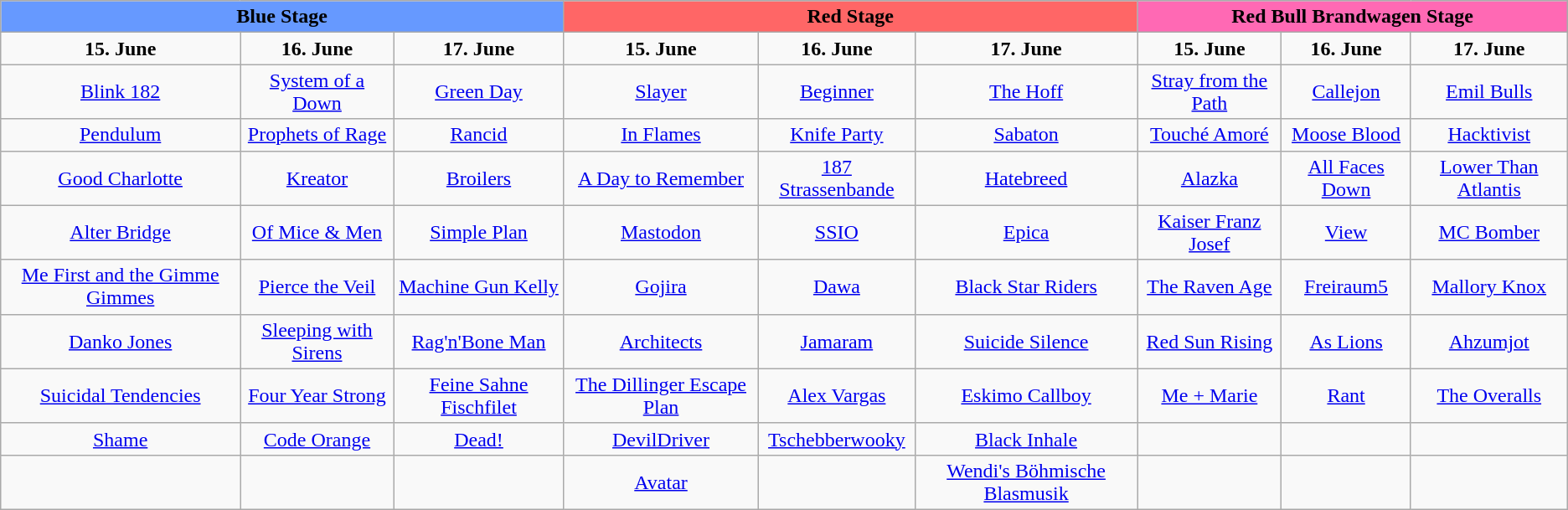<table class="wikitable" style="text-align:center">
<tr>
<td colspan="3" style="background-color:#6699FF"><strong>Blue Stage</strong></td>
<td colspan="3" style="background-color:#FF6666"><strong>Red Stage</strong></td>
<td colspan="3" style="background-color:#FF69B4"><strong>Red Bull Brandwagen Stage</strong></td>
</tr>
<tr>
<td><strong>15. June</strong></td>
<td><strong>16. June</strong></td>
<td><strong>17. June</strong></td>
<td><strong>15. June</strong></td>
<td><strong>16. June</strong></td>
<td><strong>17. June</strong></td>
<td><strong>15. June</strong></td>
<td><strong>16. June</strong></td>
<td><strong>17. June</strong></td>
</tr>
<tr>
<td><a href='#'>Blink 182</a></td>
<td><a href='#'>System of a Down</a></td>
<td><a href='#'>Green Day</a></td>
<td><a href='#'>Slayer</a></td>
<td><a href='#'>Beginner</a></td>
<td><a href='#'>The Hoff</a></td>
<td><a href='#'>Stray from the Path</a></td>
<td><a href='#'>Callejon</a></td>
<td><a href='#'>Emil Bulls</a></td>
</tr>
<tr>
<td><a href='#'>Pendulum</a></td>
<td><a href='#'>Prophets of Rage</a></td>
<td><a href='#'>Rancid</a></td>
<td><a href='#'>In Flames</a></td>
<td><a href='#'>Knife Party</a></td>
<td><a href='#'>Sabaton</a></td>
<td><a href='#'>Touché Amoré</a></td>
<td><a href='#'>Moose Blood</a></td>
<td><a href='#'>Hacktivist</a></td>
</tr>
<tr>
<td><a href='#'>Good Charlotte</a></td>
<td><a href='#'>Kreator</a></td>
<td><a href='#'>Broilers</a></td>
<td><a href='#'>A Day to Remember</a></td>
<td><a href='#'>187 Strassenbande</a></td>
<td><a href='#'>Hatebreed</a></td>
<td><a href='#'>Alazka</a></td>
<td><a href='#'>All Faces Down</a></td>
<td><a href='#'>Lower Than Atlantis</a></td>
</tr>
<tr>
<td><a href='#'>Alter Bridge</a></td>
<td><a href='#'>Of Mice & Men</a></td>
<td><a href='#'>Simple Plan</a></td>
<td><a href='#'>Mastodon</a></td>
<td><a href='#'>SSIO</a></td>
<td><a href='#'>Epica</a></td>
<td><a href='#'>Kaiser Franz Josef</a></td>
<td><a href='#'>View</a></td>
<td><a href='#'>MC Bomber</a></td>
</tr>
<tr>
<td><a href='#'>Me First and the Gimme Gimmes</a></td>
<td><a href='#'>Pierce the Veil</a></td>
<td><a href='#'>Machine Gun Kelly</a></td>
<td><a href='#'>Gojira</a></td>
<td><a href='#'>Dawa</a></td>
<td><a href='#'>Black Star Riders</a></td>
<td><a href='#'>The Raven Age</a></td>
<td><a href='#'>Freiraum5</a></td>
<td><a href='#'>Mallory Knox</a></td>
</tr>
<tr>
<td><a href='#'>Danko Jones</a></td>
<td><a href='#'>Sleeping with Sirens</a></td>
<td><a href='#'>Rag'n'Bone Man</a></td>
<td><a href='#'>Architects</a></td>
<td><a href='#'>Jamaram</a></td>
<td><a href='#'>Suicide Silence</a></td>
<td><a href='#'>Red Sun Rising</a></td>
<td><a href='#'>As Lions</a></td>
<td><a href='#'>Ahzumjot</a></td>
</tr>
<tr>
<td><a href='#'>Suicidal Tendencies</a></td>
<td><a href='#'>Four Year Strong</a></td>
<td><a href='#'>Feine Sahne Fischfilet</a></td>
<td><a href='#'>The Dillinger Escape Plan</a></td>
<td><a href='#'>Alex Vargas</a></td>
<td><a href='#'>Eskimo Callboy</a></td>
<td><a href='#'>Me + Marie</a></td>
<td><a href='#'>Rant</a></td>
<td><a href='#'>The Overalls</a></td>
</tr>
<tr>
<td><a href='#'>Shame</a></td>
<td><a href='#'>Code Orange</a></td>
<td><a href='#'>Dead!</a></td>
<td><a href='#'>DevilDriver</a></td>
<td><a href='#'>Tschebberwooky</a></td>
<td><a href='#'>Black Inhale</a></td>
<td></td>
<td></td>
<td></td>
</tr>
<tr>
<td></td>
<td></td>
<td></td>
<td><a href='#'>Avatar</a></td>
<td></td>
<td><a href='#'>Wendi's Böhmische Blasmusik</a></td>
<td></td>
<td></td>
<td></td>
</tr>
</table>
